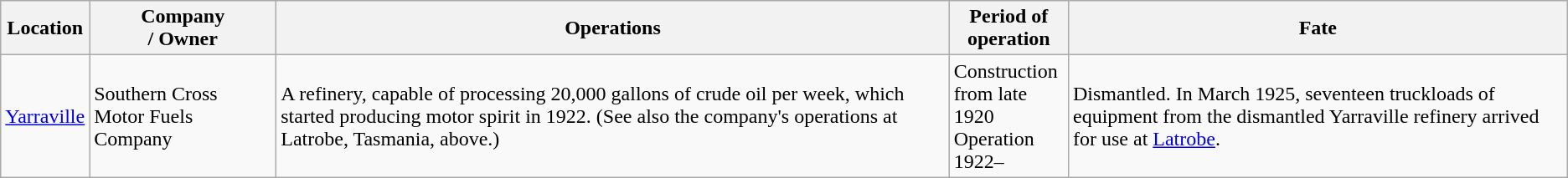<table class="wikitable">
<tr>
<th>Location</th>
<th>Company<br>/ Owner</th>
<th>Operations</th>
<th>Period of<br>operation</th>
<th>Fate</th>
</tr>
<tr>
<td><a href='#'>Yarraville</a></td>
<td>Southern Cross Motor Fuels Company</td>
<td>A refinery, capable of processing 20,000 gallons of crude oil per week, which started producing motor spirit in 1922. (See also the company's operations at Latrobe, Tasmania, above.)</td>
<td>Construction<br>from late 1920<br>Operation<br>1922–</td>
<td>Dismantled. In March 1925, seventeen truckloads of equipment from the dismantled Yarraville refinery arrived for use at <a href='#'>Latrobe</a>.</td>
</tr>
</table>
